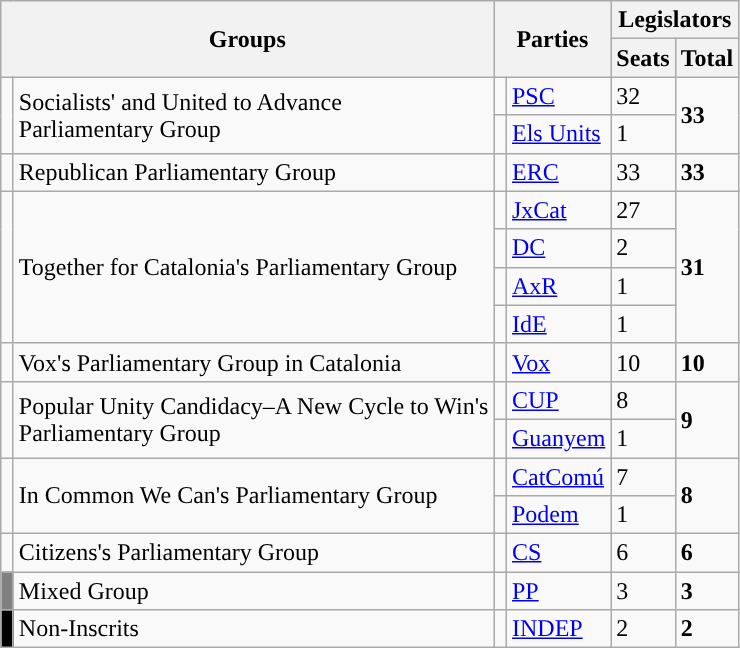<table class="wikitable" style="text-align:left;">
<tr>
<th rowspan="2" colspan="2">Groups</th>
<th rowspan="2" colspan="2">Parties</th>
<th colspan="2">Legislators</th>
</tr>
<tr>
<th>Seats</th>
<th>Total</th>
</tr>
<tr>
<td width="1" rowspan="2"></td>
<td rowspan="2">Socialists' and United to Advance<br>Parliamentary Group</td>
<td width="1" style="color:inherit;background:"></td>
<td><a href='#'>PSC</a></td>
<td>32</td>
<td rowspan="2"><strong>33</strong></td>
</tr>
<tr>
<td style="color:inherit;background:"></td>
<td><a href='#'>Els Units</a></td>
<td>1</td>
</tr>
<tr>
<td style="color:inherit;background:"></td>
<td>Republican Parliamentary Group</td>
<td style="color:inherit;background:"></td>
<td><a href='#'>ERC</a></td>
<td>33</td>
<td><strong>33</strong></td>
</tr>
<tr>
<td rowspan="4" style="color:inherit;background:"></td>
<td rowspan="4">Together for Catalonia's Parliamentary Group</td>
<td style="color:inherit;background:"></td>
<td><a href='#'>JxCat</a></td>
<td>27</td>
<td rowspan="4"><strong>31</strong></td>
</tr>
<tr>
<td style="color:inherit;background:"></td>
<td><a href='#'>DC</a></td>
<td>2</td>
</tr>
<tr>
<td style="color:inherit;background:"></td>
<td><a href='#'>AxR</a></td>
<td>1</td>
</tr>
<tr>
<td style="color:inherit;background:"></td>
<td><a href='#'>IdE</a></td>
<td>1</td>
</tr>
<tr>
<td style="color:inherit;background:"></td>
<td>Vox's Parliamentary Group in Catalonia</td>
<td style="color:inherit;background:"></td>
<td><a href='#'>Vox</a></td>
<td>10</td>
<td><strong>10</strong></td>
</tr>
<tr>
<td rowspan="2" style="color:inherit;background:"></td>
<td rowspan="2">Popular Unity Candidacy–A New Cycle to Win's<br>Parliamentary Group</td>
<td style="color:inherit;background:"></td>
<td><a href='#'>CUP</a></td>
<td>8</td>
<td rowspan="2"><strong>9</strong></td>
</tr>
<tr>
<td style="color:inherit;background:"></td>
<td><a href='#'>Guanyem</a></td>
<td>1</td>
</tr>
<tr>
<td rowspan="2" style="color:inherit;background:"></td>
<td rowspan="2">In Common We Can's Parliamentary Group</td>
<td style="color:inherit;background:"></td>
<td><a href='#'>CatComú</a></td>
<td>7</td>
<td rowspan="2"><strong>8</strong></td>
</tr>
<tr>
<td style="color:inherit;background:"></td>
<td><a href='#'>Podem</a></td>
<td>1</td>
</tr>
<tr>
<td style="color:inherit;background:"></td>
<td>Citizens's Parliamentary Group</td>
<td style="color:inherit;background:"></td>
<td><a href='#'>CS</a></td>
<td>6</td>
<td><strong>6</strong></td>
</tr>
<tr>
<td bgcolor="gray"></td>
<td>Mixed Group</td>
<td style="color:inherit;background:"></td>
<td><a href='#'>PP</a></td>
<td>3</td>
<td><strong>3</strong></td>
</tr>
<tr>
<td rowspan="2" bgcolor="black"></td>
<td rowspan="2">Non-Inscrits</td>
<td style="color:inherit;background:"></td>
<td><a href='#'>INDEP</a></td>
<td>2</td>
<td rowspan="2"><strong>2</strong></td>
</tr>
</table>
